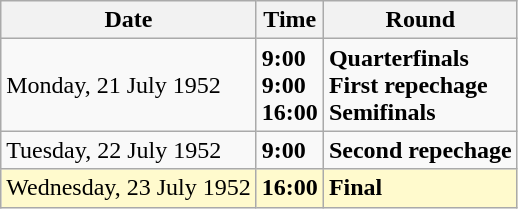<table class="wikitable">
<tr>
<th>Date</th>
<th>Time</th>
<th>Round</th>
</tr>
<tr>
<td>Monday, 21 July 1952</td>
<td><strong>9:00</strong><br><strong>9:00</strong><br><strong>16:00</strong></td>
<td><strong>Quarterfinals</strong><br><strong>First repechage</strong><br><strong>Semifinals</strong></td>
</tr>
<tr>
<td>Tuesday, 22 July 1952</td>
<td><strong>9:00</strong></td>
<td><strong>Second repechage</strong></td>
</tr>
<tr style=background:lemonchiffon>
<td>Wednesday, 23 July 1952</td>
<td><strong>16:00</strong></td>
<td><strong>Final</strong></td>
</tr>
</table>
